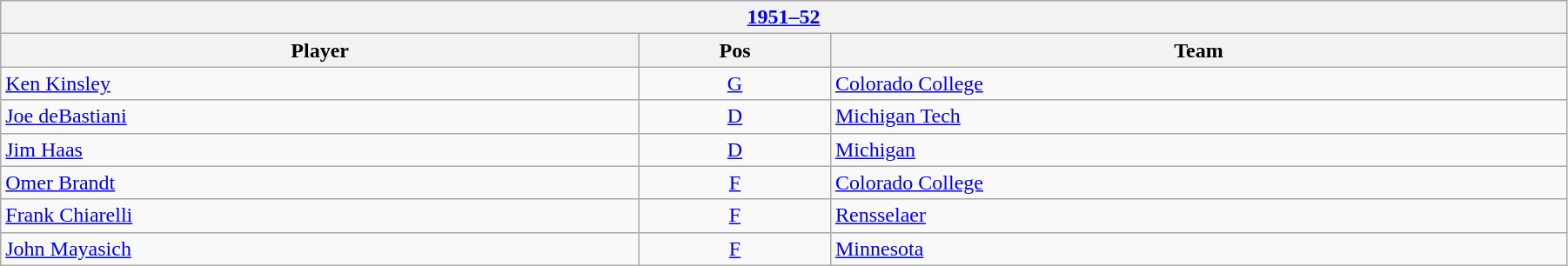<table class="wikitable" width=95%>
<tr>
<th colspan=3><a href='#'>1951–52</a></th>
</tr>
<tr>
<th>Player</th>
<th>Pos</th>
<th>Team</th>
</tr>
<tr>
<td><a href='#'>Ken Kinsley</a></td>
<td style="text-align:center;"><a href='#'>G</a></td>
<td><a href='#'>Colorado College</a></td>
</tr>
<tr>
<td><a href='#'>Joe deBastiani</a></td>
<td style="text-align:center;"><a href='#'>D</a></td>
<td><a href='#'>Michigan Tech</a></td>
</tr>
<tr>
<td><a href='#'>Jim Haas</a></td>
<td style="text-align:center;"><a href='#'>D</a></td>
<td><a href='#'>Michigan</a></td>
</tr>
<tr>
<td><a href='#'>Omer Brandt</a></td>
<td style="text-align:center;"><a href='#'>F</a></td>
<td><a href='#'>Colorado College</a></td>
</tr>
<tr>
<td><a href='#'>Frank Chiarelli</a></td>
<td style="text-align:center;"><a href='#'>F</a></td>
<td><a href='#'>Rensselaer</a></td>
</tr>
<tr>
<td><a href='#'>John Mayasich</a></td>
<td style="text-align:center;"><a href='#'>F</a></td>
<td><a href='#'>Minnesota</a></td>
</tr>
</table>
